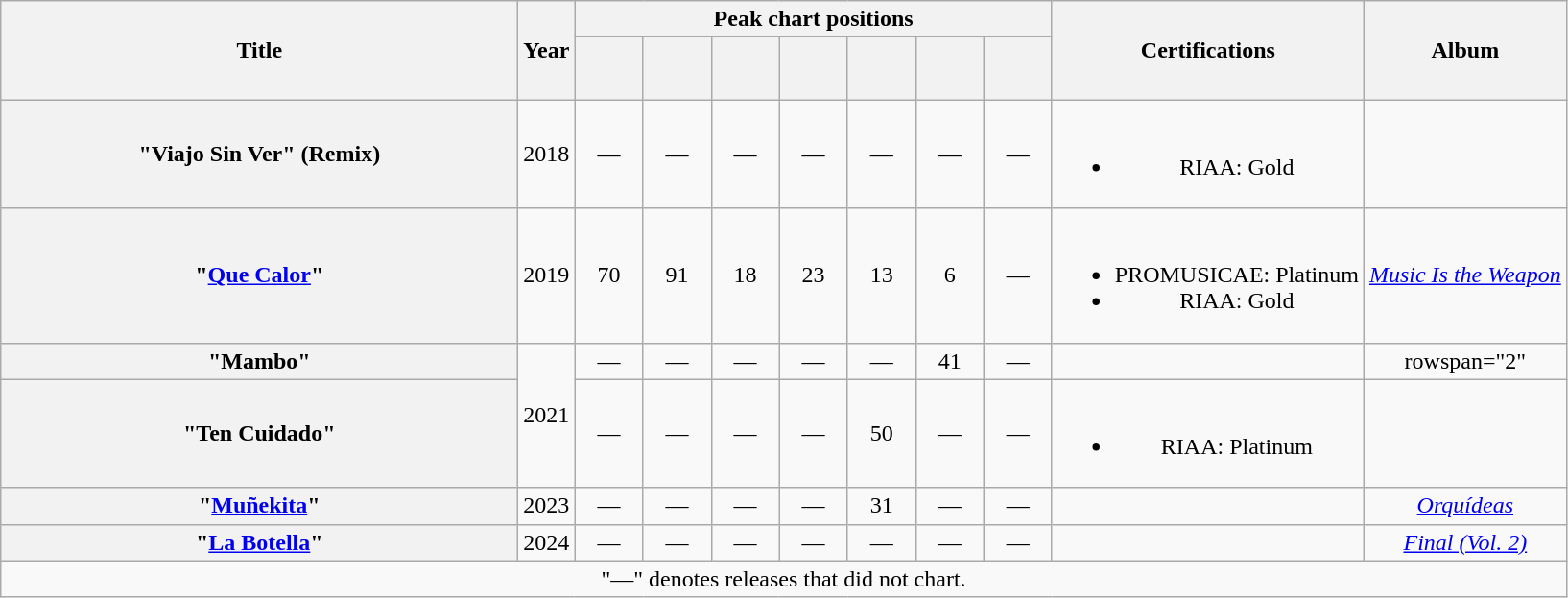<table class="wikitable plainrowheaders" style="text-align:center;" border="1">
<tr>
<th rowspan="2" style="width:22em;">Title</th>
<th rowspan="2">Year</th>
<th colspan="7">Peak chart positions</th>
<th rowspan="2">Certifications</th>
<th rowspan="2">Album</th>
</tr>
<tr>
<th width="40"><a href='#'></a><br></th>
<th width="40"><a href='#'></a><br></th>
<th width="40"><a href='#'></a><br></th>
<th width="40"><a href='#'></a><br></th>
<th width="40"><a href='#'> <br> </a><br></th>
<th width="40"><a href='#'></a><br></th>
<th width="40"><a href='#'></a><br></th>
</tr>
<tr>
<th scope="row">"Viajo Sin Ver" (Remix)<br></th>
<td>2018</td>
<td>—</td>
<td>—</td>
<td>—</td>
<td>—</td>
<td>—</td>
<td>—</td>
<td>—</td>
<td><br><ul><li>RIAA: Gold </li></ul></td>
<td></td>
</tr>
<tr>
<th scope="row">"<a href='#'>Que Calor</a>"<br></th>
<td>2019</td>
<td>70</td>
<td>91</td>
<td>18</td>
<td>23</td>
<td>13</td>
<td>6</td>
<td>—</td>
<td><br><ul><li>PROMUSICAE: Platinum</li><li>RIAA: Gold</li></ul></td>
<td><em><a href='#'>Music Is the Weapon</a></em></td>
</tr>
<tr>
<th scope="row">"Mambo"<br></th>
<td rowspan="2">2021</td>
<td>—</td>
<td>—</td>
<td>—</td>
<td —>—</td>
<td>—</td>
<td>41</td>
<td>—</td>
<td></td>
<td>rowspan="2" </td>
</tr>
<tr>
<th scope="row">"Ten Cuidado"<br></th>
<td>—</td>
<td>—</td>
<td>—</td>
<td —>—</td>
<td>50</td>
<td>—</td>
<td>—</td>
<td><br><ul><li>RIAA: Platinum </li></ul></td>
</tr>
<tr>
<th scope="row">"<a href='#'>Muñekita</a>"<br></th>
<td>2023</td>
<td>—</td>
<td>—</td>
<td>—</td>
<td>—</td>
<td>31</td>
<td>—</td>
<td>—</td>
<td></td>
<td><em><a href='#'>Orquídeas</a></em></td>
</tr>
<tr>
<th scope="row">"<a href='#'>La Botella</a>"<br></th>
<td>2024</td>
<td>—</td>
<td>—</td>
<td>—</td>
<td>—</td>
<td>—</td>
<td>—</td>
<td>—</td>
<td></td>
<td><em><a href='#'>Final (Vol. 2)</a></em></td>
</tr>
<tr>
<td colspan="11" align="center">"—" denotes releases that did not chart.</td>
</tr>
</table>
